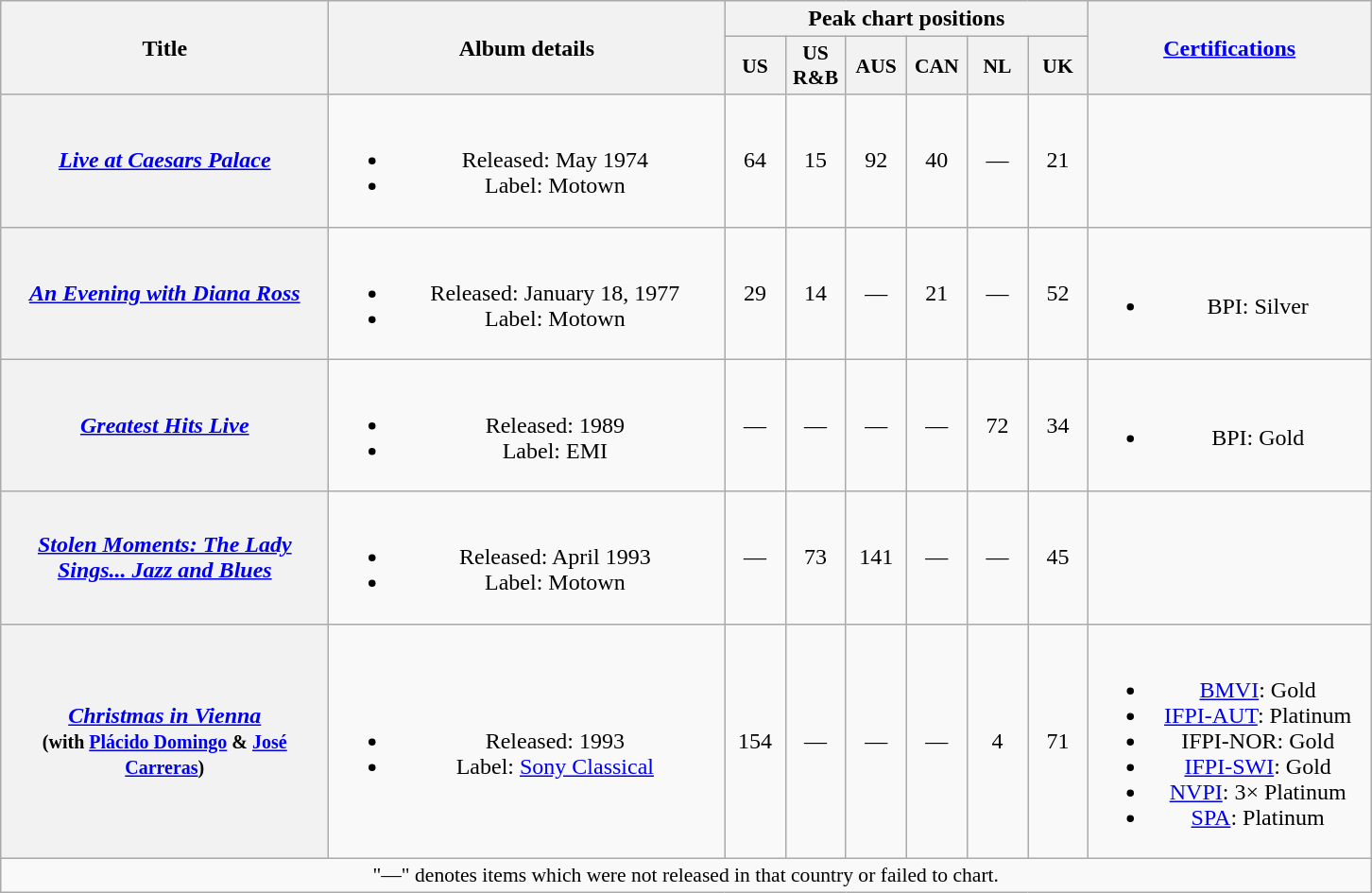<table class="wikitable plainrowheaders" border="1" style="text-align:center">
<tr>
<th scope="col" rowspan="2" style="width:14em;">Title</th>
<th scope="col" rowspan="2" style="width:17em;">Album details</th>
<th scope="col" colspan="6">Peak chart positions</th>
<th scope="col" rowspan="2" style="width:12em;"><a href='#'>Certifications</a></th>
</tr>
<tr>
<th scope="col" style="width:2.5em;font-size:90%;">US<br></th>
<th scope="col" style="width:2.5em;font-size:90%;">US<br>R&B<br></th>
<th scope="col" style="width:2.5em;font-size:90%;">AUS<br></th>
<th scope="col" style="width:2.5em;font-size:90%;">CAN<br></th>
<th scope="col" style="width:2.5em;font-size:90%;">NL<br></th>
<th scope="col" style="width:2.5em;font-size:90%;">UK<br></th>
</tr>
<tr>
<th scope="row"><em><a href='#'>Live at Caesars Palace</a></em></th>
<td><br><ul><li>Released: May 1974</li><li>Label: Motown</li></ul></td>
<td>64</td>
<td>15</td>
<td>92</td>
<td>40</td>
<td>—</td>
<td>21</td>
<td></td>
</tr>
<tr>
<th scope="row"><em><a href='#'>An Evening with Diana Ross</a></em></th>
<td><br><ul><li>Released: January 18, 1977</li><li>Label: Motown</li></ul></td>
<td>29</td>
<td>14</td>
<td>—</td>
<td>21</td>
<td>—</td>
<td>52</td>
<td><br><ul><li>BPI: Silver</li></ul></td>
</tr>
<tr>
<th scope="row"><em><a href='#'>Greatest Hits Live</a></em></th>
<td><br><ul><li>Released: 1989</li><li>Label: EMI</li></ul></td>
<td>—</td>
<td>—</td>
<td>—</td>
<td>—</td>
<td>72</td>
<td>34</td>
<td><br><ul><li>BPI: Gold</li></ul></td>
</tr>
<tr>
<th scope="row"><em><a href='#'>Stolen Moments: The Lady Sings... Jazz and Blues</a></em></th>
<td><br><ul><li>Released: April 1993</li><li>Label: Motown</li></ul></td>
<td>—</td>
<td>73</td>
<td>141</td>
<td>—</td>
<td>—</td>
<td>45</td>
<td></td>
</tr>
<tr>
<th scope="row"><em><a href='#'>Christmas in Vienna</a></em><br><small>(with <a href='#'>Plácido Domingo</a> & <a href='#'>José Carreras</a>)</small></th>
<td><br><ul><li>Released: 1993</li><li>Label: <a href='#'>Sony Classical</a></li></ul></td>
<td>154</td>
<td>—</td>
<td>—</td>
<td>—</td>
<td>4</td>
<td>71</td>
<td><br><ul><li><a href='#'>BMVI</a>: Gold</li><li><a href='#'>IFPI-AUT</a>: Platinum</li><li>IFPI-NOR: Gold</li><li><a href='#'>IFPI-SWI</a>: Gold </li><li><a href='#'>NVPI</a>: 3× Platinum</li><li><a href='#'>SPA</a>: Platinum</li></ul></td>
</tr>
<tr>
<td colspan="9" align="center" style="font-size:90%;">"—" denotes items which were not released in that country or failed to chart.</td>
</tr>
</table>
